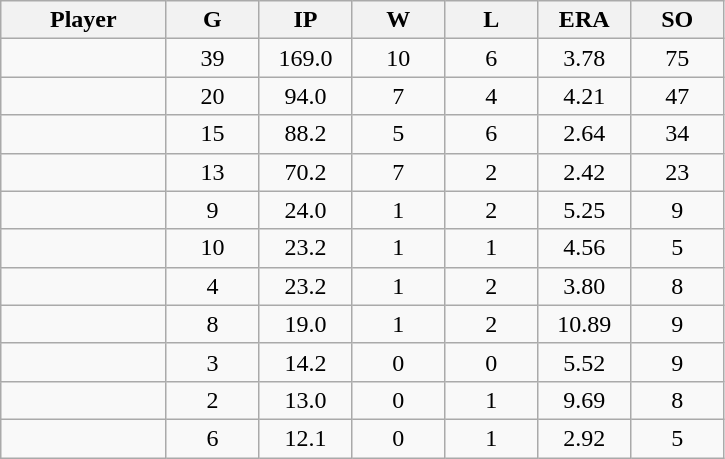<table class="wikitable sortable">
<tr>
<th bgcolor="#DDDDFF" width="16%">Player</th>
<th bgcolor="#DDDDFF" width="9%">G</th>
<th bgcolor="#DDDDFF" width="9%">IP</th>
<th bgcolor="#DDDDFF" width="9%">W</th>
<th bgcolor="#DDDDFF" width="9%">L</th>
<th bgcolor="#DDDDFF" width="9%">ERA</th>
<th bgcolor="#DDDDFF" width="9%">SO</th>
</tr>
<tr align="center">
<td></td>
<td>39</td>
<td>169.0</td>
<td>10</td>
<td>6</td>
<td>3.78</td>
<td>75</td>
</tr>
<tr align="center">
<td></td>
<td>20</td>
<td>94.0</td>
<td>7</td>
<td>4</td>
<td>4.21</td>
<td>47</td>
</tr>
<tr align="center">
<td></td>
<td>15</td>
<td>88.2</td>
<td>5</td>
<td>6</td>
<td>2.64</td>
<td>34</td>
</tr>
<tr align="center">
<td></td>
<td>13</td>
<td>70.2</td>
<td>7</td>
<td>2</td>
<td>2.42</td>
<td>23</td>
</tr>
<tr align="center">
<td></td>
<td>9</td>
<td>24.0</td>
<td>1</td>
<td>2</td>
<td>5.25</td>
<td>9</td>
</tr>
<tr align="center">
<td></td>
<td>10</td>
<td>23.2</td>
<td>1</td>
<td>1</td>
<td>4.56</td>
<td>5</td>
</tr>
<tr align="center">
<td></td>
<td>4</td>
<td>23.2</td>
<td>1</td>
<td>2</td>
<td>3.80</td>
<td>8</td>
</tr>
<tr align="center">
<td></td>
<td>8</td>
<td>19.0</td>
<td>1</td>
<td>2</td>
<td>10.89</td>
<td>9</td>
</tr>
<tr align="center">
<td></td>
<td>3</td>
<td>14.2</td>
<td>0</td>
<td>0</td>
<td>5.52</td>
<td>9</td>
</tr>
<tr align="center">
<td></td>
<td>2</td>
<td>13.0</td>
<td>0</td>
<td>1</td>
<td>9.69</td>
<td>8</td>
</tr>
<tr align="center">
<td></td>
<td>6</td>
<td>12.1</td>
<td>0</td>
<td>1</td>
<td>2.92</td>
<td>5</td>
</tr>
</table>
